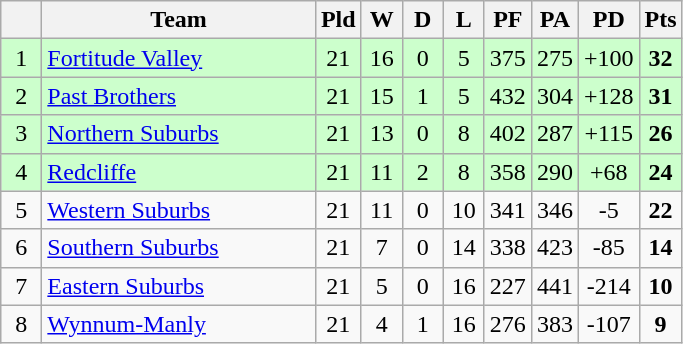<table class="wikitable" style="text-align:center;">
<tr>
<th width="20"></th>
<th width="175">Team</th>
<th width="20">Pld</th>
<th width="20">W</th>
<th width="20">D</th>
<th width="20">L</th>
<th width="20">PF</th>
<th width="20">PA</th>
<th width="20">PD</th>
<th width="20">Pts</th>
</tr>
<tr style="background: #ccffcc;">
<td>1</td>
<td style="text-align:left;"> <a href='#'>Fortitude Valley</a></td>
<td>21</td>
<td>16</td>
<td>0</td>
<td>5</td>
<td>375</td>
<td>275</td>
<td>+100</td>
<td><strong>32</strong></td>
</tr>
<tr style="background: #ccffcc;">
<td>2</td>
<td style="text-align:left;"> <a href='#'>Past Brothers</a></td>
<td>21</td>
<td>15</td>
<td>1</td>
<td>5</td>
<td>432</td>
<td>304</td>
<td>+128</td>
<td><strong>31</strong></td>
</tr>
<tr style="background: #ccffcc;">
<td>3</td>
<td style="text-align:left;"> <a href='#'>Northern Suburbs</a></td>
<td>21</td>
<td>13</td>
<td>0</td>
<td>8</td>
<td>402</td>
<td>287</td>
<td>+115</td>
<td><strong>26</strong></td>
</tr>
<tr style="background: #ccffcc;">
<td>4</td>
<td style="text-align:left;"> <a href='#'>Redcliffe</a></td>
<td>21</td>
<td>11</td>
<td>2</td>
<td>8</td>
<td>358</td>
<td>290</td>
<td>+68</td>
<td><strong>24</strong></td>
</tr>
<tr>
<td>5</td>
<td style="text-align:left;"> <a href='#'>Western Suburbs</a></td>
<td>21</td>
<td>11</td>
<td>0</td>
<td>10</td>
<td>341</td>
<td>346</td>
<td>-5</td>
<td><strong>22</strong></td>
</tr>
<tr>
<td>6</td>
<td style="text-align:left;"> <a href='#'>Southern Suburbs</a></td>
<td>21</td>
<td>7</td>
<td>0</td>
<td>14</td>
<td>338</td>
<td>423</td>
<td>-85</td>
<td><strong>14</strong></td>
</tr>
<tr>
<td>7</td>
<td style="text-align:left;"> <a href='#'>Eastern Suburbs</a></td>
<td>21</td>
<td>5</td>
<td>0</td>
<td>16</td>
<td>227</td>
<td>441</td>
<td>-214</td>
<td><strong>10</strong></td>
</tr>
<tr>
<td>8</td>
<td style="text-align:left;"> <a href='#'>Wynnum-Manly</a></td>
<td>21</td>
<td>4</td>
<td>1</td>
<td>16</td>
<td>276</td>
<td>383</td>
<td>-107</td>
<td><strong>9</strong></td>
</tr>
</table>
